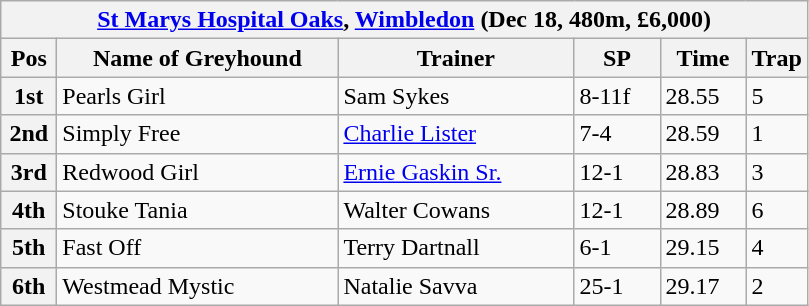<table class="wikitable">
<tr>
<th colspan="6"><a href='#'>St Marys Hospital Oaks</a>, <a href='#'>Wimbledon</a> (Dec 18, 480m, £6,000)</th>
</tr>
<tr>
<th width=30>Pos</th>
<th width=180>Name of Greyhound</th>
<th width=150>Trainer</th>
<th width=50>SP</th>
<th width=50>Time</th>
<th width=30>Trap</th>
</tr>
<tr>
<th>1st</th>
<td>Pearls Girl</td>
<td>Sam Sykes</td>
<td>8-11f</td>
<td>28.55</td>
<td>5</td>
</tr>
<tr>
<th>2nd</th>
<td>Simply Free</td>
<td><a href='#'>Charlie Lister</a></td>
<td>7-4</td>
<td>28.59</td>
<td>1</td>
</tr>
<tr>
<th>3rd</th>
<td>Redwood Girl</td>
<td><a href='#'>Ernie Gaskin Sr.</a></td>
<td>12-1</td>
<td>28.83</td>
<td>3</td>
</tr>
<tr>
<th>4th</th>
<td>Stouke Tania</td>
<td>Walter Cowans</td>
<td>12-1</td>
<td>28.89</td>
<td>6</td>
</tr>
<tr>
<th>5th</th>
<td>Fast Off</td>
<td>Terry Dartnall</td>
<td>6-1</td>
<td>29.15</td>
<td>4</td>
</tr>
<tr>
<th>6th</th>
<td>Westmead Mystic</td>
<td>Natalie Savva</td>
<td>25-1</td>
<td>29.17</td>
<td>2</td>
</tr>
</table>
